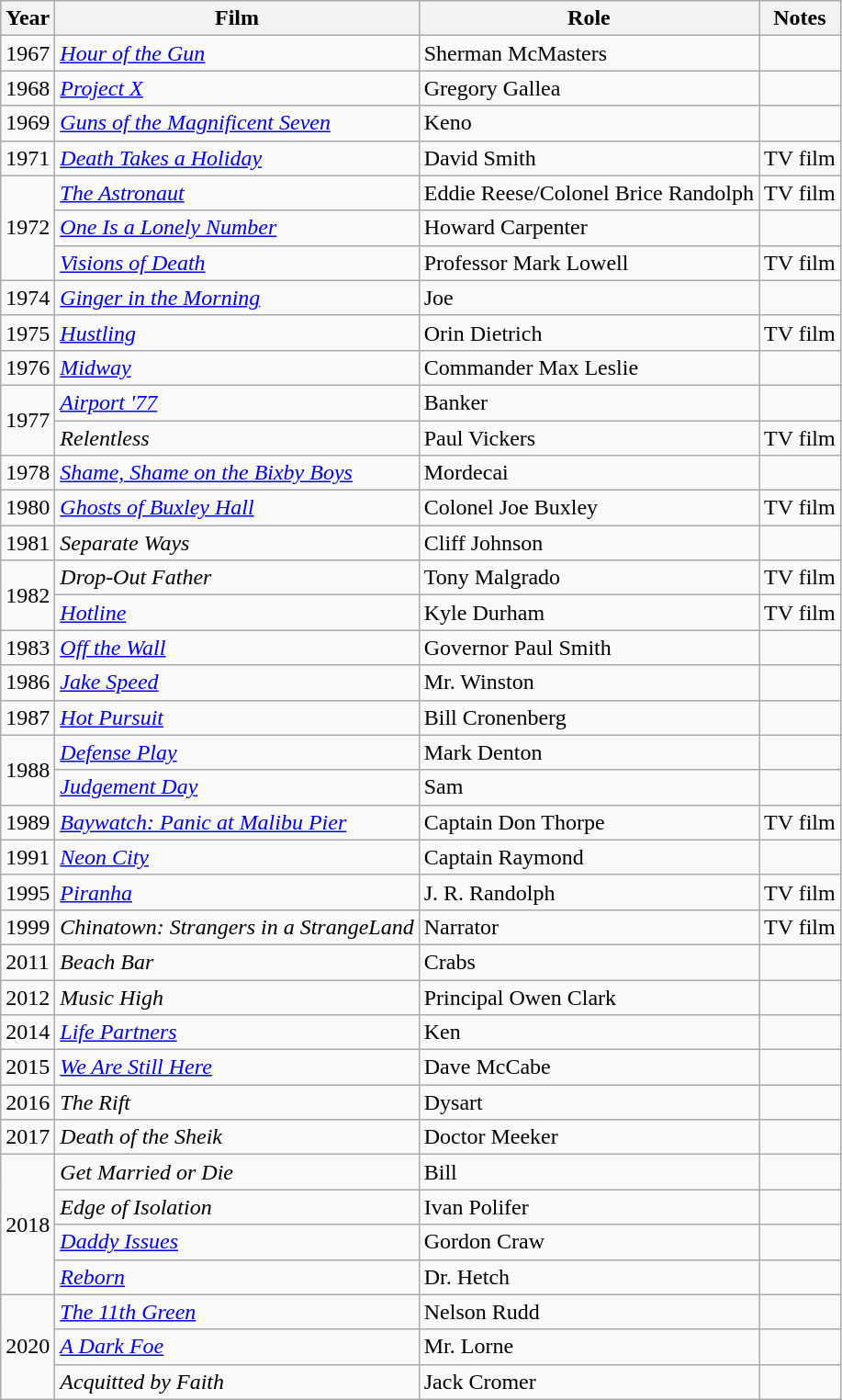<table class="wikitable">
<tr>
<th>Year</th>
<th>Film</th>
<th>Role</th>
<th>Notes</th>
</tr>
<tr>
<td>1967</td>
<td><em><a href='#'>Hour of the Gun</a></em></td>
<td>Sherman McMasters</td>
<td></td>
</tr>
<tr>
<td>1968</td>
<td><em><a href='#'>Project X</a></em></td>
<td>Gregory Gallea</td>
<td></td>
</tr>
<tr>
<td>1969</td>
<td><em><a href='#'>Guns of the Magnificent Seven</a></em></td>
<td>Keno</td>
<td></td>
</tr>
<tr>
<td>1971</td>
<td><em><a href='#'>Death Takes a Holiday</a></em></td>
<td>David Smith</td>
<td>TV film</td>
</tr>
<tr>
<td rowspan="3">1972</td>
<td><em><a href='#'>The Astronaut</a></em></td>
<td>Eddie Reese/Colonel Brice Randolph</td>
<td>TV film</td>
</tr>
<tr>
<td><em><a href='#'>One Is a Lonely Number</a></em></td>
<td>Howard Carpenter</td>
<td></td>
</tr>
<tr>
<td><em><a href='#'>Visions of Death</a></em></td>
<td>Professor Mark Lowell</td>
<td>TV film</td>
</tr>
<tr>
<td>1974</td>
<td><em><a href='#'>Ginger in the Morning</a></em></td>
<td>Joe</td>
<td></td>
</tr>
<tr>
<td>1975</td>
<td><em><a href='#'>Hustling</a></em></td>
<td>Orin Dietrich</td>
<td>TV film</td>
</tr>
<tr>
<td>1976</td>
<td><em><a href='#'>Midway</a></em></td>
<td>Commander Max Leslie</td>
<td></td>
</tr>
<tr>
<td rowspan="2">1977</td>
<td><em><a href='#'>Airport '77</a></em></td>
<td>Banker</td>
<td></td>
</tr>
<tr>
<td><em>Relentless</em></td>
<td>Paul Vickers</td>
<td>TV film</td>
</tr>
<tr>
<td>1978</td>
<td><em><a href='#'>Shame, Shame on the Bixby Boys</a></em></td>
<td>Mordecai</td>
<td></td>
</tr>
<tr>
<td>1980</td>
<td><em><a href='#'>Ghosts of Buxley Hall</a></em></td>
<td>Colonel Joe Buxley</td>
<td>TV film</td>
</tr>
<tr>
<td>1981</td>
<td><em>Separate Ways</em></td>
<td>Cliff Johnson</td>
<td></td>
</tr>
<tr>
<td rowspan="2">1982</td>
<td><em>Drop-Out Father</em></td>
<td>Tony Malgrado</td>
<td>TV film</td>
</tr>
<tr>
<td><em><a href='#'>Hotline</a></em></td>
<td>Kyle Durham</td>
<td>TV film</td>
</tr>
<tr>
<td>1983</td>
<td><em><a href='#'>Off the Wall</a></em></td>
<td>Governor Paul Smith</td>
<td></td>
</tr>
<tr>
<td>1986</td>
<td><em><a href='#'>Jake Speed</a></em></td>
<td>Mr. Winston</td>
<td></td>
</tr>
<tr>
<td>1987</td>
<td><em><a href='#'>Hot Pursuit</a></em></td>
<td>Bill Cronenberg</td>
<td></td>
</tr>
<tr>
<td rowspan="2">1988</td>
<td><em><a href='#'>Defense Play</a></em></td>
<td>Mark Denton</td>
<td></td>
</tr>
<tr>
<td><em><a href='#'>Judgement Day</a></em></td>
<td>Sam</td>
<td></td>
</tr>
<tr>
<td>1989</td>
<td><em><a href='#'>Baywatch: Panic at Malibu Pier</a></em></td>
<td>Captain Don Thorpe</td>
<td>TV film</td>
</tr>
<tr>
<td>1991</td>
<td><em><a href='#'>Neon City</a></em></td>
<td>Captain Raymond</td>
<td></td>
</tr>
<tr>
<td>1995</td>
<td><em><a href='#'>Piranha</a></em></td>
<td>J. R. Randolph</td>
<td>TV film</td>
</tr>
<tr>
<td>1999</td>
<td><em>Chinatown: Strangers in a StrangeLand</em></td>
<td>Narrator</td>
<td>TV film</td>
</tr>
<tr>
<td>2011</td>
<td><em>Beach Bar</em></td>
<td>Crabs</td>
<td></td>
</tr>
<tr>
<td>2012</td>
<td><em>Music High</em></td>
<td>Principal Owen Clark</td>
<td></td>
</tr>
<tr>
<td>2014</td>
<td><em><a href='#'>Life Partners</a></em></td>
<td>Ken</td>
<td></td>
</tr>
<tr>
<td>2015</td>
<td><em><a href='#'>We Are Still Here</a></em></td>
<td>Dave McCabe</td>
<td></td>
</tr>
<tr>
<td>2016</td>
<td><em>The Rift</em></td>
<td>Dysart</td>
<td></td>
</tr>
<tr>
<td>2017</td>
<td><em>Death of the Sheik</em></td>
<td>Doctor Meeker</td>
<td></td>
</tr>
<tr>
<td rowspan="4">2018</td>
<td><em>Get Married or Die</em></td>
<td>Bill</td>
<td></td>
</tr>
<tr>
<td><em>Edge of Isolation</em></td>
<td>Ivan Polifer</td>
<td></td>
</tr>
<tr>
<td><em><a href='#'>Daddy Issues</a></em></td>
<td>Gordon Craw</td>
<td></td>
</tr>
<tr>
<td><em><a href='#'>Reborn</a></em></td>
<td>Dr. Hetch</td>
<td></td>
</tr>
<tr>
<td rowspan="3">2020</td>
<td><em><a href='#'>The 11th Green</a></em></td>
<td>Nelson Rudd</td>
<td></td>
</tr>
<tr>
<td><em><a href='#'>A Dark Foe</a></em></td>
<td>Mr. Lorne</td>
<td></td>
</tr>
<tr>
<td><em>Acquitted by Faith</em></td>
<td>Jack Cromer</td>
<td></td>
</tr>
</table>
